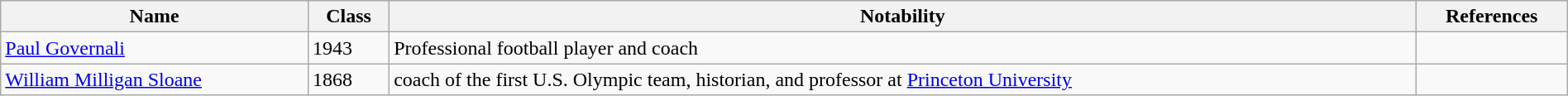<table class="wikitable sortable" style="width:100%;">
<tr>
<th>Name</th>
<th>Class</th>
<th>Notability</th>
<th>References</th>
</tr>
<tr>
<td><a href='#'>Paul Governali</a></td>
<td>1943</td>
<td>Professional football player and coach</td>
<td></td>
</tr>
<tr>
<td><a href='#'>William Milligan Sloane</a></td>
<td>1868</td>
<td>coach of the first U.S. Olympic team, historian, and professor at <a href='#'>Princeton University</a></td>
<td></td>
</tr>
</table>
